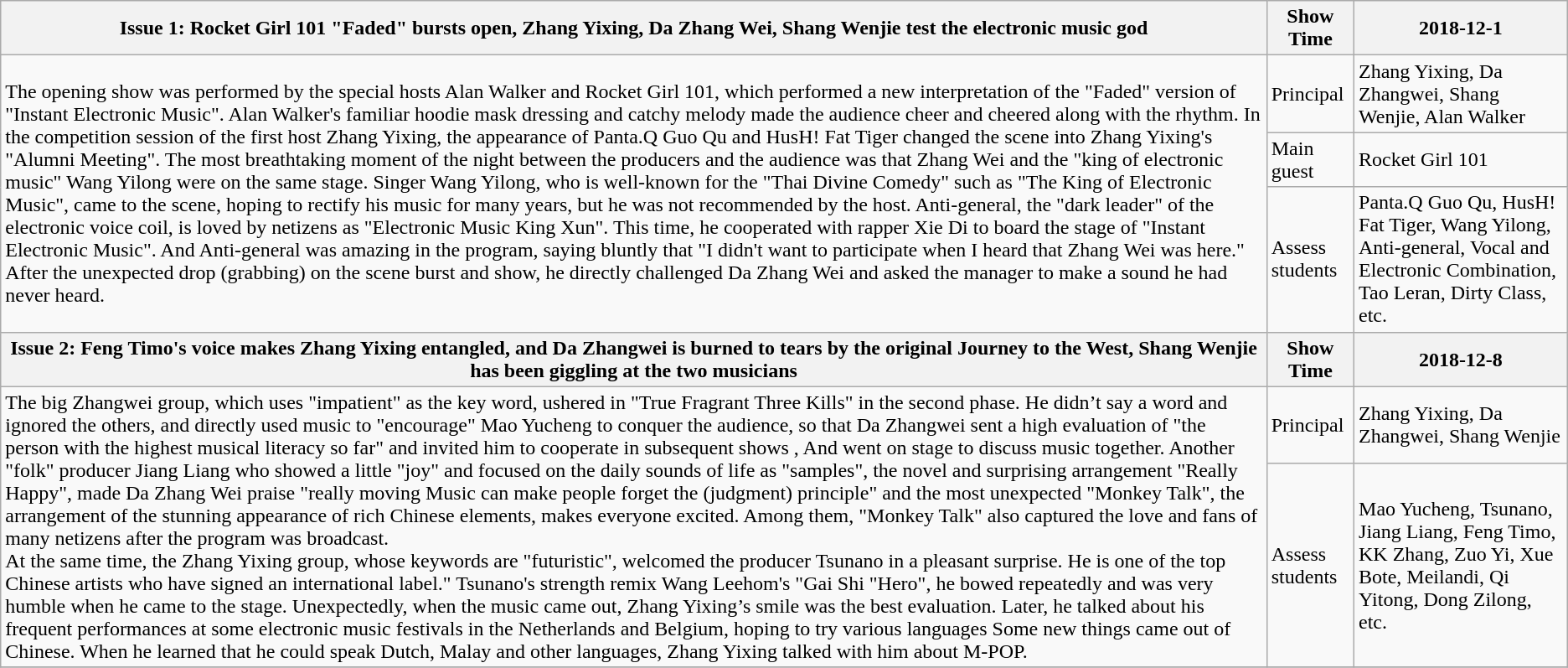<table class="wikitable">
<tr>
<th>Issue 1: Rocket Girl 101 "Faded" bursts open, Zhang Yixing, Da Zhang Wei, Shang Wenjie test the electronic music god</th>
<th>Show Time</th>
<th>2018-12-1</th>
</tr>
<tr>
<td rowspan="3">The opening show was performed by the special hosts Alan Walker and Rocket Girl 101, which performed a new interpretation of the "Faded" version of "Instant Electronic Music". Alan Walker's familiar hoodie mask dressing and catchy melody made the audience cheer and cheered along with the rhythm. In the competition session of the first host Zhang Yixing, the appearance of Panta.Q Guo Qu and HusH! Fat Tiger changed the scene into Zhang Yixing's "Alumni Meeting". The most breathtaking moment of the night between the producers and the audience was that Zhang Wei and the "king of electronic music" Wang Yilong were on the same stage. Singer Wang Yilong, who is well-known for the "Thai Divine Comedy" such as "The King of Electronic Music", came to the scene, hoping to rectify his music for many years, but he was not recommended by the host. Anti-general, the "dark leader" of the electronic voice coil, is loved by netizens as "Electronic Music King Xun". This time, he cooperated with rapper Xie Di to board the stage of "Instant Electronic Music". And Anti-general was amazing in the program, saying bluntly that "I didn't want to participate when I heard that Zhang Wei was here." After the unexpected drop (grabbing) on the scene burst and show, he directly challenged Da Zhang Wei and asked the manager to make a sound he had never heard.</td>
<td>Principal</td>
<td>Zhang Yixing, Da Zhangwei, Shang Wenjie, Alan Walker</td>
</tr>
<tr>
<td>Main guest</td>
<td>Rocket Girl 101</td>
</tr>
<tr>
<td>Assess students</td>
<td>Panta.Q Guo Qu, HusH! Fat Tiger, Wang Yilong, Anti-general, Vocal and Electronic Combination, Tao Leran, Dirty Class, etc.</td>
</tr>
<tr>
<th>Issue 2: Feng Timo's voice makes Zhang Yixing entangled, and Da Zhangwei is burned to tears by the original Journey to the West, Shang Wenjie has been giggling at the two musicians</th>
<th>Show Time</th>
<th>2018-12-8</th>
</tr>
<tr>
<td rowspan="2">The big Zhangwei group, which uses "impatient" as the key word, ushered in "True Fragrant Three Kills" in the second phase. He didn’t say a word and ignored the others, and directly used music to "encourage" Mao Yucheng to conquer the audience, so that Da Zhangwei sent a high evaluation of "the person with the highest musical literacy so far" and invited him to cooperate in subsequent shows , And went on stage to discuss music together. Another "folk" producer Jiang Liang who showed a little "joy" and focused on the daily sounds of life as "samples", the novel and surprising arrangement "Really Happy", made Da Zhang Wei praise "really moving Music can make people forget the (judgment) principle" and the most unexpected "Monkey Talk", the arrangement of the stunning appearance of rich Chinese elements, makes everyone excited. Among them, "Monkey Talk" also captured the love and fans of many netizens after the program was broadcast.<br>At the same time, the Zhang Yixing group, whose keywords are "futuristic", welcomed the producer Tsunano in a pleasant surprise. He is one of the top Chinese artists who have signed an international label." Tsunano's strength remix Wang Leehom's "Gai Shi "Hero", he bowed repeatedly and was very humble when he came to the stage. Unexpectedly, when the music came out, Zhang Yixing’s smile was the best evaluation. Later, he talked about his frequent performances at some electronic music festivals in the Netherlands and Belgium, hoping to try various languages Some new things came out of Chinese. When he learned that he could speak Dutch, Malay and other languages, Zhang Yixing talked with him about M-POP.</td>
<td>Principal</td>
<td>Zhang Yixing, Da Zhangwei, Shang Wenjie</td>
</tr>
<tr>
<td>Assess students</td>
<td>Mao Yucheng, Tsunano, Jiang Liang, Feng Timo, KK Zhang, Zuo Yi, Xue Bote, Meilandi, Qi Yitong, Dong Zilong, etc.</td>
</tr>
<tr>
</tr>
</table>
